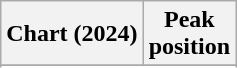<table class="wikitable sortable plainrowheaders" style="text-align:center">
<tr>
<th scope="col">Chart (2024)</th>
<th scope="col">Peak<br>position</th>
</tr>
<tr>
</tr>
<tr>
</tr>
</table>
